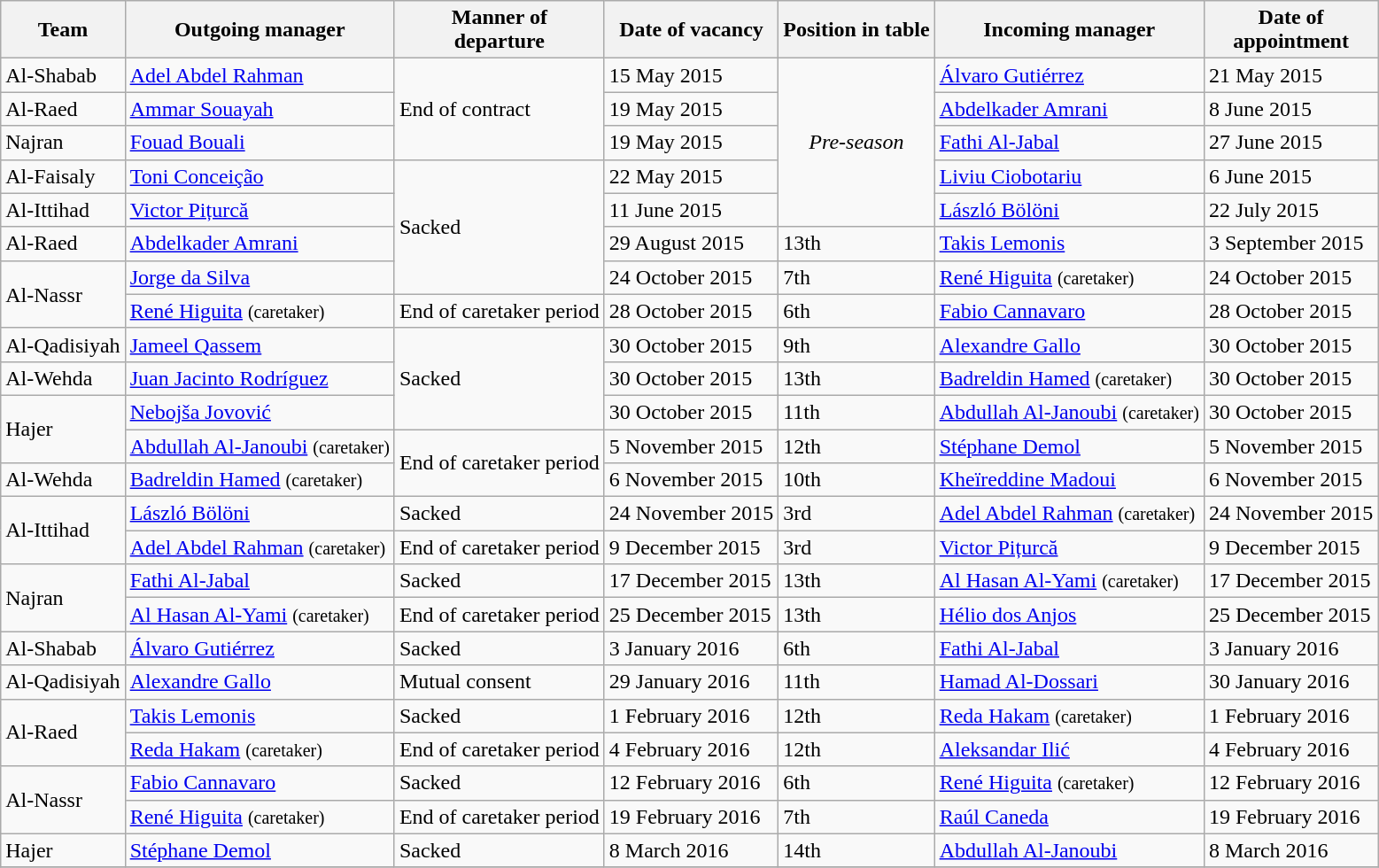<table class="wikitable sortable">
<tr>
<th>Team</th>
<th>Outgoing manager</th>
<th>Manner of<br>departure</th>
<th>Date of vacancy</th>
<th>Position in table</th>
<th>Incoming manager</th>
<th>Date of<br>appointment</th>
</tr>
<tr>
<td>Al-Shabab</td>
<td> <a href='#'>Adel Abdel Rahman</a></td>
<td rowspan=3>End of contract</td>
<td>15 May 2015</td>
<td rowspan=5 align=center><em>Pre-season</em></td>
<td> <a href='#'>Álvaro Gutiérrez</a></td>
<td>21 May 2015</td>
</tr>
<tr>
<td>Al-Raed</td>
<td> <a href='#'>Ammar Souayah</a></td>
<td>19 May 2015</td>
<td> <a href='#'>Abdelkader Amrani</a></td>
<td>8 June 2015</td>
</tr>
<tr>
<td>Najran</td>
<td> <a href='#'>Fouad Bouali</a></td>
<td>19 May 2015</td>
<td> <a href='#'>Fathi Al-Jabal</a></td>
<td>27 June 2015</td>
</tr>
<tr>
<td>Al-Faisaly</td>
<td> <a href='#'>Toni Conceição</a></td>
<td rowspan=4>Sacked</td>
<td>22 May 2015</td>
<td> <a href='#'>Liviu Ciobotariu</a></td>
<td>6 June 2015</td>
</tr>
<tr>
<td>Al-Ittihad</td>
<td> <a href='#'>Victor Pițurcă</a></td>
<td>11 June 2015</td>
<td> <a href='#'>László Bölöni</a></td>
<td>22 July 2015</td>
</tr>
<tr>
<td>Al-Raed</td>
<td> <a href='#'>Abdelkader Amrani</a></td>
<td>29 August 2015</td>
<td>13th</td>
<td> <a href='#'>Takis Lemonis</a></td>
<td>3 September 2015</td>
</tr>
<tr>
<td rowspan=2>Al-Nassr</td>
<td> <a href='#'>Jorge da Silva</a></td>
<td>24 October 2015</td>
<td>7th</td>
<td> <a href='#'>René Higuita</a> <small>(caretaker)</small></td>
<td>24 October 2015</td>
</tr>
<tr>
<td> <a href='#'>René Higuita</a> <small>(caretaker)</small></td>
<td>End of caretaker period</td>
<td>28 October 2015</td>
<td>6th</td>
<td> <a href='#'>Fabio Cannavaro</a></td>
<td>28 October 2015</td>
</tr>
<tr>
<td>Al-Qadisiyah</td>
<td> <a href='#'>Jameel Qassem</a></td>
<td rowspan=3>Sacked</td>
<td>30 October 2015</td>
<td>9th</td>
<td> <a href='#'>Alexandre Gallo</a></td>
<td>30 October 2015</td>
</tr>
<tr>
<td>Al-Wehda</td>
<td> <a href='#'>Juan Jacinto Rodríguez</a></td>
<td>30 October 2015</td>
<td>13th</td>
<td> <a href='#'>Badreldin Hamed</a> <small>(caretaker)</small></td>
<td>30 October 2015</td>
</tr>
<tr>
<td rowspan=2>Hajer</td>
<td> <a href='#'>Nebojša Jovović</a></td>
<td>30 October 2015</td>
<td>11th</td>
<td> <a href='#'>Abdullah Al-Janoubi</a> <small>(caretaker)</small></td>
<td>30 October 2015</td>
</tr>
<tr>
<td> <a href='#'>Abdullah Al-Janoubi</a> <small>(caretaker)</small></td>
<td rowspan=2>End of caretaker period</td>
<td>5 November 2015</td>
<td>12th</td>
<td> <a href='#'>Stéphane Demol</a></td>
<td>5 November 2015</td>
</tr>
<tr>
<td>Al-Wehda</td>
<td> <a href='#'>Badreldin Hamed</a> <small>(caretaker)</small></td>
<td>6 November 2015</td>
<td>10th</td>
<td> <a href='#'>Kheïreddine Madoui</a></td>
<td>6 November 2015</td>
</tr>
<tr>
<td rowspan=2>Al-Ittihad</td>
<td> <a href='#'>László Bölöni</a></td>
<td>Sacked</td>
<td>24 November 2015</td>
<td>3rd</td>
<td> <a href='#'>Adel Abdel Rahman</a> <small>(caretaker)</small></td>
<td>24 November 2015</td>
</tr>
<tr>
<td> <a href='#'>Adel Abdel Rahman</a> <small>(caretaker)</small></td>
<td>End of caretaker period</td>
<td>9 December 2015</td>
<td>3rd</td>
<td> <a href='#'>Victor Pițurcă</a></td>
<td>9 December 2015</td>
</tr>
<tr>
<td rowspan=2>Najran</td>
<td> <a href='#'>Fathi Al-Jabal</a></td>
<td>Sacked</td>
<td>17 December 2015</td>
<td>13th</td>
<td> <a href='#'>Al Hasan Al-Yami</a> <small>(caretaker)</small></td>
<td>17 December 2015</td>
</tr>
<tr>
<td> <a href='#'>Al Hasan Al-Yami</a> <small>(caretaker)</small></td>
<td>End of caretaker period</td>
<td>25 December 2015</td>
<td>13th</td>
<td> <a href='#'>Hélio dos Anjos</a></td>
<td>25 December 2015</td>
</tr>
<tr>
<td>Al-Shabab</td>
<td> <a href='#'>Álvaro Gutiérrez</a></td>
<td>Sacked</td>
<td>3 January 2016</td>
<td>6th</td>
<td> <a href='#'>Fathi Al-Jabal</a></td>
<td>3 January 2016</td>
</tr>
<tr>
<td>Al-Qadisiyah</td>
<td> <a href='#'>Alexandre Gallo</a></td>
<td>Mutual consent</td>
<td>29 January 2016</td>
<td>11th</td>
<td> <a href='#'>Hamad Al-Dossari</a></td>
<td>30 January 2016</td>
</tr>
<tr>
<td rowspan=2>Al-Raed</td>
<td> <a href='#'>Takis Lemonis</a></td>
<td>Sacked</td>
<td>1 February 2016</td>
<td>12th</td>
<td> <a href='#'>Reda Hakam</a> <small>(caretaker)</small></td>
<td>1 February 2016</td>
</tr>
<tr>
<td> <a href='#'>Reda Hakam</a> <small>(caretaker)</small></td>
<td>End of caretaker period</td>
<td>4 February 2016</td>
<td>12th</td>
<td> <a href='#'>Aleksandar Ilić</a></td>
<td>4 February 2016</td>
</tr>
<tr>
<td rowspan=2>Al-Nassr</td>
<td> <a href='#'>Fabio Cannavaro</a></td>
<td>Sacked</td>
<td>12 February 2016</td>
<td>6th</td>
<td> <a href='#'>René Higuita</a> <small>(caretaker)</small></td>
<td>12 February 2016</td>
</tr>
<tr>
<td> <a href='#'>René Higuita</a> <small>(caretaker)</small></td>
<td>End of caretaker period</td>
<td>19 February 2016</td>
<td>7th</td>
<td> <a href='#'>Raúl Caneda</a></td>
<td>19 February 2016</td>
</tr>
<tr>
<td>Hajer</td>
<td> <a href='#'>Stéphane Demol</a></td>
<td>Sacked</td>
<td>8 March 2016</td>
<td>14th</td>
<td> <a href='#'>Abdullah Al-Janoubi</a></td>
<td>8 March 2016</td>
</tr>
<tr>
</tr>
</table>
